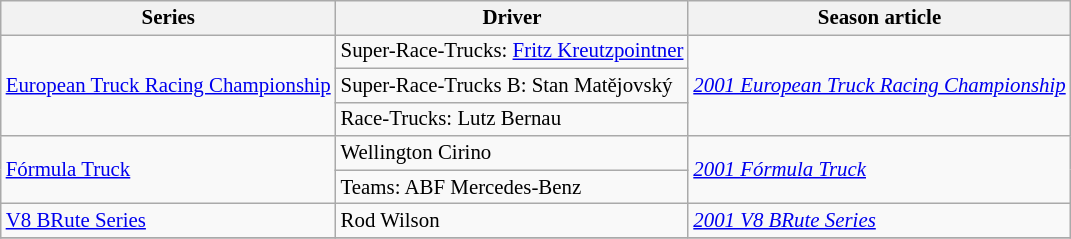<table class="wikitable" style="font-size: 87%;">
<tr>
<th>Series</th>
<th>Driver</th>
<th>Season article</th>
</tr>
<tr>
<td rowspan=3><a href='#'>European Truck Racing Championship</a></td>
<td>Super-Race-Trucks:  <a href='#'>Fritz Kreutzpointner</a></td>
<td rowspan=3><em><a href='#'>2001 European Truck Racing Championship</a></em></td>
</tr>
<tr>
<td>Super-Race-Trucks B:  Stan Matějovský</td>
</tr>
<tr>
<td>Race-Trucks:  Lutz Bernau</td>
</tr>
<tr>
<td rowspan=2><a href='#'>Fórmula Truck</a></td>
<td> Wellington Cirino</td>
<td rowspan=2><em><a href='#'>2001 Fórmula Truck</a></em></td>
</tr>
<tr>
<td>Teams:  ABF Mercedes-Benz</td>
</tr>
<tr>
<td><a href='#'>V8 BRute Series</a></td>
<td> Rod Wilson</td>
<td><em><a href='#'>2001 V8 BRute Series</a></em></td>
</tr>
<tr>
</tr>
</table>
